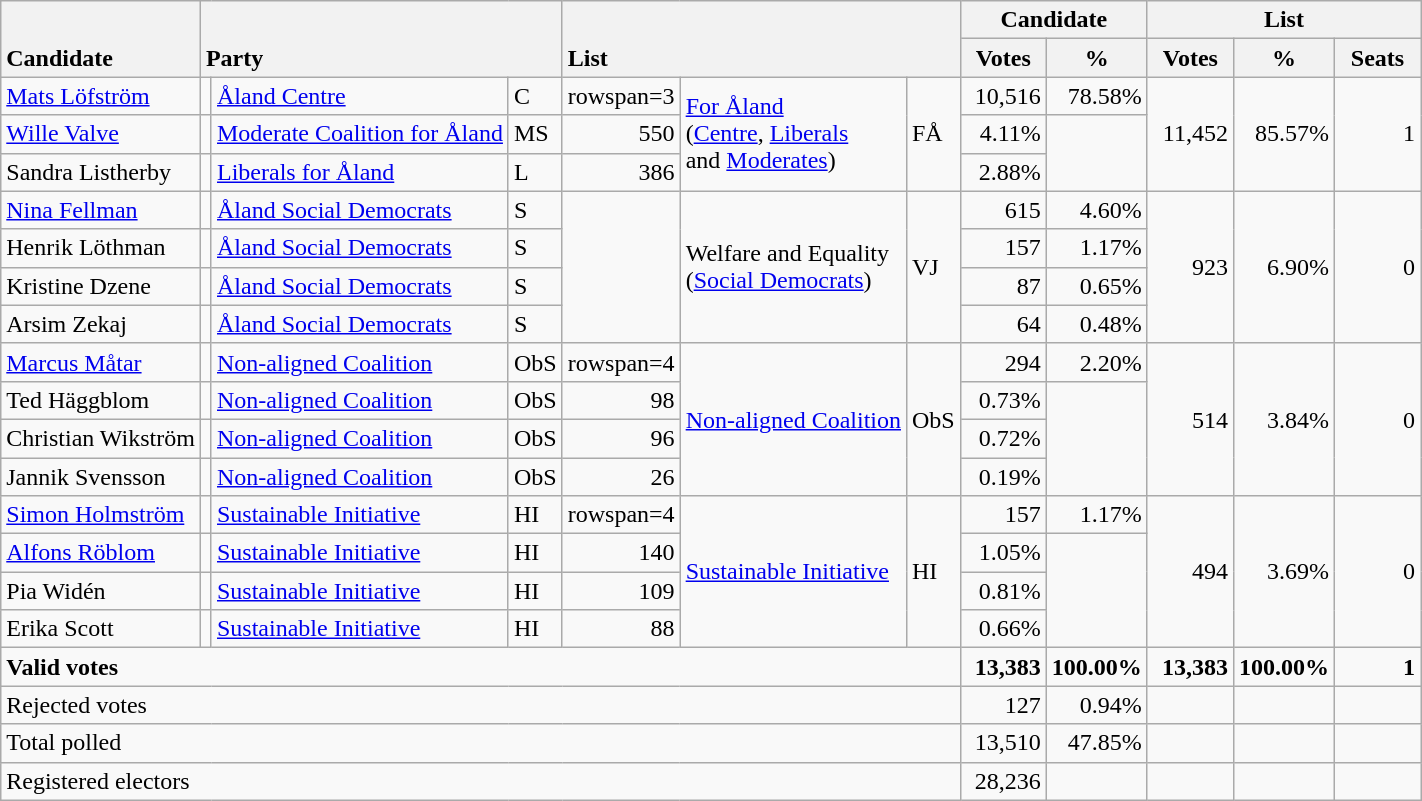<table class="wikitable" border="1" style="text-align:right;">
<tr>
<th ! style="text-align:left;" valign=bottom rowspan=2>Candidate</th>
<th style="text-align:left;" valign=bottom rowspan=2 colspan=3>Party</th>
<th style="text-align:left;" valign=bottom rowspan=2 colspan=3>List</th>
<th colspan=2>Candidate</th>
<th colspan=3>List</th>
</tr>
<tr>
<th align=center valign=bottom width="50">Votes</th>
<th align=center valign=bottom width="50">%</th>
<th align=center valign=bottom width="50">Votes</th>
<th align=center valign=bottom width="50">%</th>
<th align=center valign=bottom width="50">Seats</th>
</tr>
<tr>
<td align=left><a href='#'>Mats Löfström</a></td>
<td></td>
<td align=left><a href='#'>Åland Centre</a></td>
<td align=left>C</td>
<td>rowspan=3 </td>
<td rowspan=3 align=left><a href='#'>For Åland</a><br>(<a href='#'>Centre</a>, <a href='#'>Liberals</a><br>and <a href='#'>Moderates</a>)</td>
<td rowspan=3 align=left>FÅ</td>
<td>10,516</td>
<td>78.58%</td>
<td rowspan=3>11,452</td>
<td rowspan=3>85.57%</td>
<td rowspan=3>1</td>
</tr>
<tr>
<td align=left><a href='#'>Wille Valve</a></td>
<td></td>
<td align=left><a href='#'>Moderate Coalition for Åland</a></td>
<td align=left>MS</td>
<td>550</td>
<td>4.11%</td>
</tr>
<tr>
<td align=left>Sandra Listherby</td>
<td></td>
<td align=left><a href='#'>Liberals for Åland</a></td>
<td align=left>L</td>
<td>386</td>
<td>2.88%</td>
</tr>
<tr>
<td align=left><a href='#'>Nina Fellman</a></td>
<td></td>
<td align=left><a href='#'>Åland Social Democrats</a></td>
<td align=left>S</td>
<td rowspan=4></td>
<td rowspan=4 align=left>Welfare and Equality<br>(<a href='#'>Social Democrats</a>)</td>
<td rowspan=4 align=left>VJ</td>
<td>615</td>
<td>4.60%</td>
<td rowspan=4>923</td>
<td rowspan=4>6.90%</td>
<td rowspan=4>0</td>
</tr>
<tr>
<td align=left>Henrik Löthman</td>
<td></td>
<td align=left><a href='#'>Åland Social Democrats</a></td>
<td align=left>S</td>
<td>157</td>
<td>1.17%</td>
</tr>
<tr>
<td align=left>Kristine Dzene</td>
<td></td>
<td align=left><a href='#'>Åland Social Democrats</a></td>
<td align=left>S</td>
<td>87</td>
<td>0.65%</td>
</tr>
<tr>
<td align=left>Arsim Zekaj</td>
<td></td>
<td align=left><a href='#'>Åland Social Democrats</a></td>
<td align=left>S</td>
<td>64</td>
<td>0.48%</td>
</tr>
<tr>
<td align=left><a href='#'>Marcus Måtar</a></td>
<td></td>
<td align=left><a href='#'>Non-aligned Coalition</a></td>
<td align=left>ObS</td>
<td>rowspan=4 </td>
<td rowspan=4 align=left><a href='#'>Non-aligned Coalition</a></td>
<td rowspan=4 align=left>ObS</td>
<td>294</td>
<td>2.20%</td>
<td rowspan=4>514</td>
<td rowspan=4>3.84%</td>
<td rowspan=4>0</td>
</tr>
<tr>
<td align=left>Ted Häggblom</td>
<td></td>
<td align=left><a href='#'>Non-aligned Coalition</a></td>
<td align=left>ObS</td>
<td>98</td>
<td>0.73%</td>
</tr>
<tr>
<td align=left>Christian Wikström</td>
<td></td>
<td align=left><a href='#'>Non-aligned Coalition</a></td>
<td align=left>ObS</td>
<td>96</td>
<td>0.72%</td>
</tr>
<tr>
<td align=left>Jannik Svensson</td>
<td></td>
<td align=left><a href='#'>Non-aligned Coalition</a></td>
<td align=left>ObS</td>
<td>26</td>
<td>0.19%</td>
</tr>
<tr>
<td align=left><a href='#'>Simon Holmström</a></td>
<td></td>
<td align=left><a href='#'>Sustainable Initiative</a></td>
<td align=left>HI</td>
<td>rowspan=4 </td>
<td rowspan=4 align=left><a href='#'>Sustainable Initiative</a></td>
<td rowspan=4 align=left>HI</td>
<td>157</td>
<td>1.17%</td>
<td rowspan=4>494</td>
<td rowspan=4>3.69%</td>
<td rowspan=4>0</td>
</tr>
<tr>
<td align=left><a href='#'>Alfons Röblom</a></td>
<td></td>
<td align=left><a href='#'>Sustainable Initiative</a></td>
<td align=left>HI</td>
<td>140</td>
<td>1.05%</td>
</tr>
<tr>
<td align=left>Pia Widén</td>
<td></td>
<td align=left><a href='#'>Sustainable Initiative</a></td>
<td align=left>HI</td>
<td>109</td>
<td>0.81%</td>
</tr>
<tr>
<td align=left>Erika Scott</td>
<td></td>
<td align=left><a href='#'>Sustainable Initiative</a></td>
<td align=left>HI</td>
<td>88</td>
<td>0.66%</td>
</tr>
<tr style="font-weight:bold">
<td align=left colspan=7>Valid votes</td>
<td>13,383</td>
<td>100.00%</td>
<td>13,383</td>
<td>100.00%</td>
<td>1</td>
</tr>
<tr>
<td align=left colspan=7>Rejected votes</td>
<td>127</td>
<td>0.94%</td>
<td></td>
<td></td>
<td></td>
</tr>
<tr>
<td align=left colspan=7>Total polled</td>
<td>13,510</td>
<td>47.85%</td>
<td></td>
<td></td>
<td></td>
</tr>
<tr>
<td align=left colspan=7>Registered electors</td>
<td>28,236</td>
<td></td>
<td></td>
<td></td>
<td></td>
</tr>
</table>
